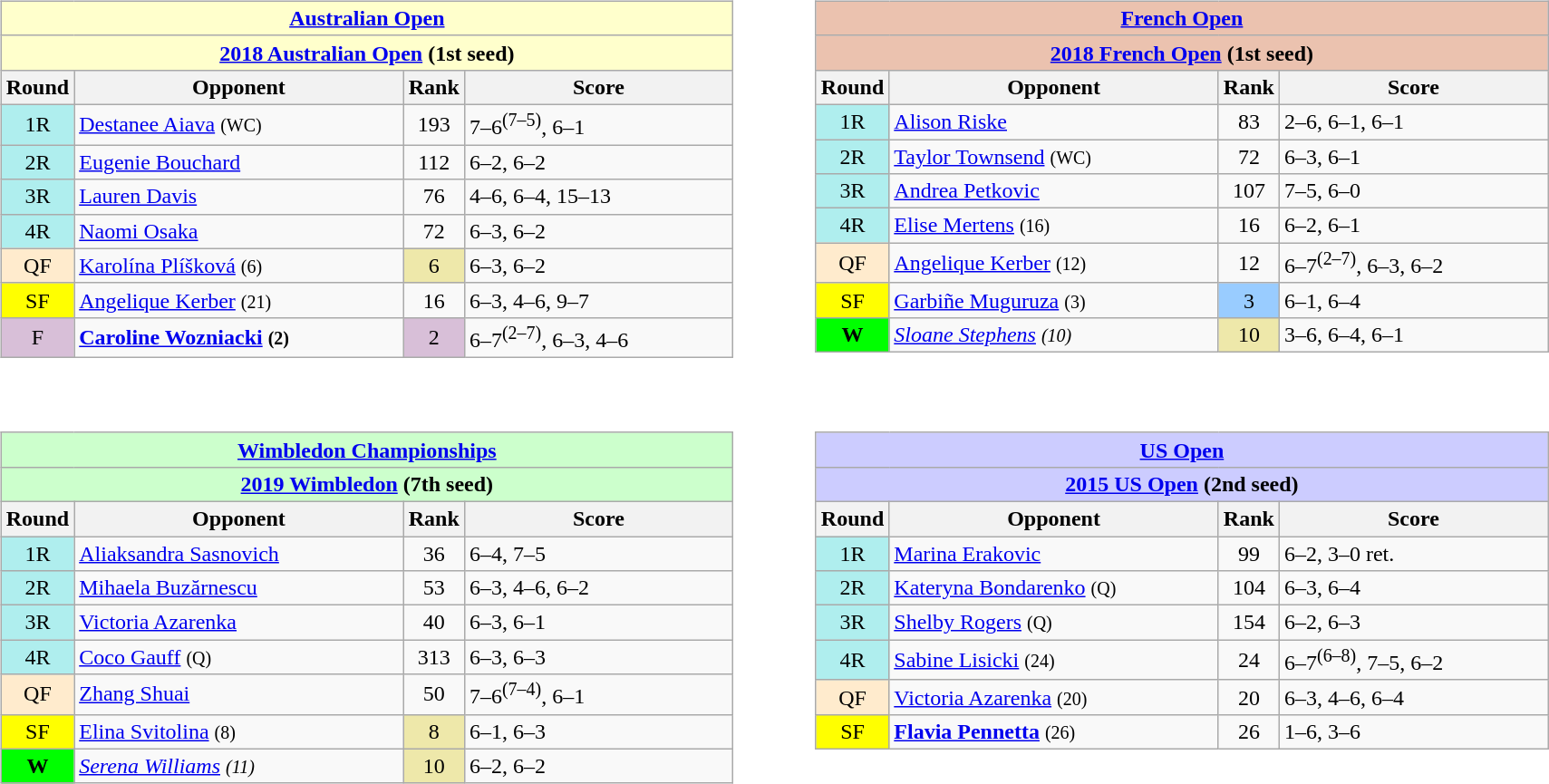<table style="width:95%">
<tr valign="top">
<td><br><table class="wikitable" style="float:left">
<tr>
<th colspan="4" style="background:#ffc;"><a href='#'>Australian Open</a></th>
</tr>
<tr>
<th colspan="4" style="background:#ffc;"><a href='#'>2018 Australian Open</a> (1st seed)</th>
</tr>
<tr>
<th width="40">Round</th>
<th width="235">Opponent</th>
<th width="20">Rank</th>
<th width="190">Score</th>
</tr>
<tr>
<td style="text-align:center; background:#afeeee;">1R</td>
<td> <a href='#'>Destanee Aiava</a> <small>(WC)</small></td>
<td style="text-align:center">193</td>
<td>7–6<sup>(7–5)</sup>, 6–1</td>
</tr>
<tr>
<td style="text-align:center; background:#afeeee;">2R</td>
<td> <a href='#'>Eugenie Bouchard</a></td>
<td style="text-align:center">112</td>
<td>6–2, 6–2</td>
</tr>
<tr>
<td style="text-align:center; background:#afeeee;">3R</td>
<td> <a href='#'>Lauren Davis</a></td>
<td style="text-align:center">76</td>
<td>4–6, 6–4, 15–13</td>
</tr>
<tr>
<td style="text-align:center; background:#afeeee;">4R</td>
<td> <a href='#'>Naomi Osaka</a></td>
<td style="text-align:center">72</td>
<td>6–3, 6–2</td>
</tr>
<tr>
<td style="text-align:center; background:#ffebcd;">QF</td>
<td> <a href='#'>Karolína Plíšková</a> <small>(6)</small></td>
<td style="text-align:center; background:#EEE8AA;">6</td>
<td>6–3, 6–2</td>
</tr>
<tr>
<td style="text-align:center; background:yellow;">SF</td>
<td> <a href='#'>Angelique Kerber</a> <small>(21)</small></td>
<td style="text-align:center">16</td>
<td>6–3, 4–6, 9–7</td>
</tr>
<tr>
<td style="text-align:center; background:thistle;">F</td>
<td> <strong><a href='#'>Caroline Wozniacki</a></strong> <small><strong>(2)</strong></small></td>
<td style="text-align:center; background:thistle">2</td>
<td>6–7<sup>(2–7)</sup>, 6–3, 4–6</td>
</tr>
</table>
</td>
<td><br><table class="wikitable" style="float:left">
<tr>
<th colspan="4" style="background:#ebc2af;"><a href='#'>French Open</a></th>
</tr>
<tr>
<th colspan="4" style="background:#ebc2af;"><a href='#'>2018 French Open</a> (1st seed)</th>
</tr>
<tr>
<th width="40">Round</th>
<th width="235">Opponent</th>
<th width="20">Rank</th>
<th width="190">Score</th>
</tr>
<tr>
<td style="text-align:center; background:#afeeee;">1R</td>
<td> <a href='#'>Alison Riske</a></td>
<td style="text-align:center">83</td>
<td>2–6, 6–1, 6–1</td>
</tr>
<tr>
<td style="text-align:center; background:#afeeee;">2R</td>
<td> <a href='#'>Taylor Townsend</a> <small>(WC)</small></td>
<td style="text-align:center">72</td>
<td>6–3, 6–1</td>
</tr>
<tr>
<td style="text-align:center; background:#afeeee;">3R</td>
<td> <a href='#'>Andrea Petkovic</a></td>
<td style="text-align:center">107</td>
<td>7–5, 6–0</td>
</tr>
<tr>
<td style="text-align:center; background:#afeeee;">4R</td>
<td> <a href='#'>Elise Mertens</a> <small>(16)</small></td>
<td style="text-align:center">16</td>
<td>6–2, 6–1</td>
</tr>
<tr>
<td style="text-align:center; background:#ffebcd;">QF</td>
<td> <a href='#'>Angelique Kerber</a> <small>(12)</small></td>
<td style="text-align:center">12</td>
<td>6–7<sup>(2–7)</sup>, 6–3, 6–2</td>
</tr>
<tr>
<td style="text-align:center; background:yellow;">SF</td>
<td> <a href='#'>Garbiñe Muguruza</a> <small>(3)</small></td>
<td style="text-align:center; background:#9cf;">3</td>
<td>6–1, 6–4</td>
</tr>
<tr>
<td style="text-align:center; background:lime;"><strong>W</strong></td>
<td><em> <a href='#'>Sloane Stephens</a> <small>(10)</small></em></td>
<td style="text-align:center; background:#eee8aa;">10</td>
<td>3–6, 6–4, 6–1</td>
</tr>
</table>
</td>
</tr>
<tr valign="top">
<td><br><table class="wikitable" style="float:left">
<tr>
<th colspan="4" style="background:#cfc;"><a href='#'>Wimbledon Championships</a></th>
</tr>
<tr>
<th colspan="4" style="background:#cfc;"><a href='#'>2019 Wimbledon</a> (7th seed)</th>
</tr>
<tr>
<th width="40">Round</th>
<th width="235">Opponent</th>
<th width="20">Rank</th>
<th width="190">Score</th>
</tr>
<tr>
<td style="text-align:center; background:#afeeee;">1R</td>
<td> <a href='#'>Aliaksandra Sasnovich</a></td>
<td style="text-align:center">36</td>
<td>6–4, 7–5</td>
</tr>
<tr>
<td style="text-align:center; background:#afeeee;">2R</td>
<td> <a href='#'>Mihaela Buzărnescu</a></td>
<td style="text-align:center">53</td>
<td>6–3, 4–6, 6–2</td>
</tr>
<tr>
<td style="text-align:center; background:#afeeee;">3R</td>
<td> <a href='#'>Victoria Azarenka</a></td>
<td style="text-align:center">40</td>
<td>6–3, 6–1</td>
</tr>
<tr>
<td style="text-align:center; background:#afeeee;">4R</td>
<td> <a href='#'>Coco Gauff</a> <small>(Q)</small></td>
<td style="text-align:center">313</td>
<td>6–3, 6–3</td>
</tr>
<tr>
<td style="text-align:center; background:#ffebcd;">QF</td>
<td> <a href='#'>Zhang Shuai</a></td>
<td style="text-align:center">50</td>
<td>7–6<sup>(7–4)</sup>, 6–1</td>
</tr>
<tr>
<td style="text-align:center; background:yellow;">SF</td>
<td> <a href='#'>Elina Svitolina</a> <small>(8)</small></td>
<td style="text-align:center; background:#eee8aa;">8</td>
<td>6–1, 6–3</td>
</tr>
<tr>
<td style="text-align:center; background:lime;"><strong>W</strong></td>
<td><em> <a href='#'>Serena Williams</a> <small>(11)</small></em></td>
<td style="text-align:center; background:#eee8aa;">10</td>
<td>6–2, 6–2</td>
</tr>
</table>
</td>
<td><br><table class="wikitable" style="float:left">
<tr>
<th colspan="4" style="background:#ccf;"><a href='#'>US Open</a></th>
</tr>
<tr>
<th colspan="4" style="background:#ccf;"><a href='#'>2015 US Open</a> (2nd seed)</th>
</tr>
<tr>
<th width="40">Round</th>
<th width="235">Opponent</th>
<th width="20">Rank</th>
<th width="190">Score</th>
</tr>
<tr>
<td style="text-align:center; background:#afeeee;">1R</td>
<td> <a href='#'>Marina Erakovic</a></td>
<td style="text-align:center">99</td>
<td>6–2, 3–0 ret.</td>
</tr>
<tr>
<td style="text-align:center; background:#afeeee;">2R</td>
<td> <a href='#'>Kateryna Bondarenko</a> <small>(Q)</small></td>
<td style="text-align:center">104</td>
<td>6–3, 6–4</td>
</tr>
<tr>
<td style="text-align:center; background:#afeeee;">3R</td>
<td> <a href='#'>Shelby Rogers</a> <small>(Q)</small></td>
<td style="text-align:center">154</td>
<td>6–2, 6–3</td>
</tr>
<tr>
<td style="text-align:center; background:#afeeee;">4R</td>
<td> <a href='#'>Sabine Lisicki</a> <small>(24)</small></td>
<td style="text-align:center">24</td>
<td>6–7<sup>(6–8)</sup>, 7–5, 6–2</td>
</tr>
<tr>
<td style="text-align:center; background:#ffebcd;">QF</td>
<td> <a href='#'>Victoria Azarenka</a> <small>(20)</small></td>
<td style="text-align:center">20</td>
<td>6–3, 4–6, 6–4</td>
</tr>
<tr>
<td style="text-align:center; background:yellow;">SF</td>
<td> <strong><a href='#'>Flavia Pennetta</a></strong> <small>(26)</small></td>
<td style="text-align:center">26</td>
<td>1–6, 3–6</td>
</tr>
</table>
</td>
</tr>
</table>
